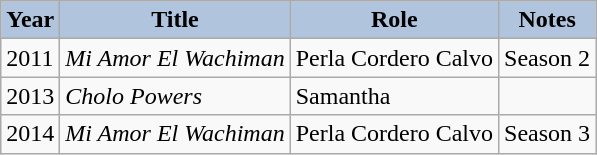<table class="wikitable">
<tr>
<th style="background:#B0C4DE;">Year</th>
<th style="background:#B0C4DE;">Title</th>
<th style="background:#B0C4DE;">Role</th>
<th style="background:#B0C4DE;">Notes</th>
</tr>
<tr>
<td>2011</td>
<td><em>Mi Amor El Wachiman</em></td>
<td>Perla Cordero Calvo</td>
<td>Season 2</td>
</tr>
<tr>
<td>2013</td>
<td><em>Cholo Powers</em></td>
<td>Samantha</td>
</tr>
<tr>
<td>2014</td>
<td><em>Mi Amor El Wachiman</em></td>
<td>Perla Cordero Calvo</td>
<td>Season 3</td>
</tr>
</table>
